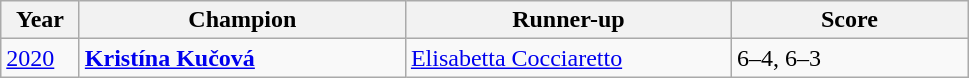<table class="wikitable">
<tr>
<th style="width:45px">Year</th>
<th style="width:210px">Champion</th>
<th style="width:210px">Runner-up</th>
<th style="width:150px">Score</th>
</tr>
<tr>
<td><a href='#'>2020</a></td>
<td> <strong><a href='#'>Kristína Kučová</a></strong></td>
<td> <a href='#'>Elisabetta Cocciaretto</a></td>
<td>6–4, 6–3</td>
</tr>
</table>
